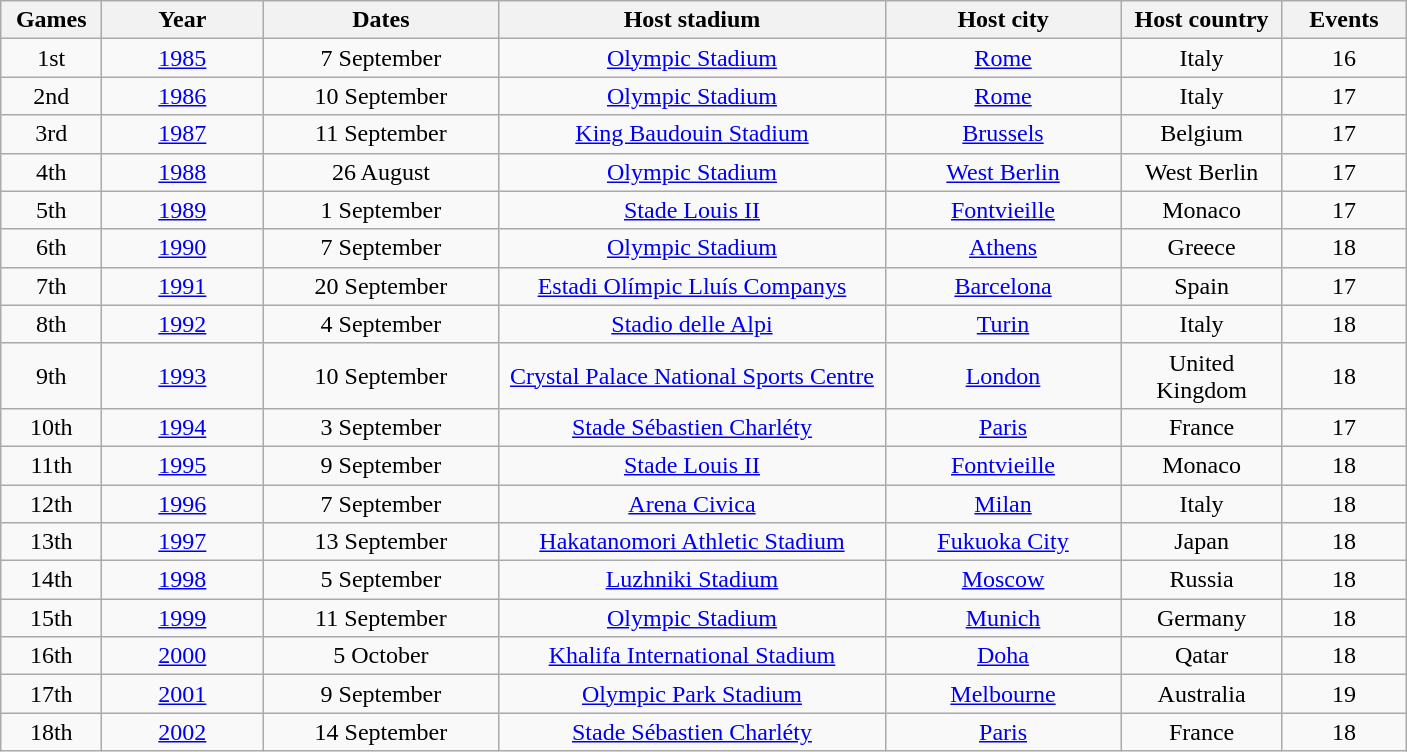<table class=wikitable style="text-align:center">
<tr>
<th width=60>Games</th>
<th width=100>Year</th>
<th width=150>Dates</th>
<th width=250>Host stadium</th>
<th width=150>Host city</th>
<th width=100>Host country</th>
<th width=75>Events</th>
</tr>
<tr>
<td>1st</td>
<td><a href='#'>1985</a></td>
<td>7 September</td>
<td><a href='#'>Olympic Stadium</a></td>
<td><a href='#'>Rome</a></td>
<td>Italy</td>
<td>16</td>
</tr>
<tr>
<td>2nd</td>
<td><a href='#'>1986</a></td>
<td>10 September</td>
<td><a href='#'>Olympic Stadium</a></td>
<td><a href='#'>Rome</a></td>
<td>Italy</td>
<td>17</td>
</tr>
<tr>
<td>3rd</td>
<td><a href='#'>1987</a></td>
<td>11 September</td>
<td><a href='#'>King Baudouin Stadium</a></td>
<td><a href='#'>Brussels</a></td>
<td>Belgium</td>
<td>17</td>
</tr>
<tr>
<td>4th</td>
<td><a href='#'>1988</a></td>
<td>26 August</td>
<td><a href='#'>Olympic Stadium</a></td>
<td><a href='#'>West Berlin</a></td>
<td>West Berlin</td>
<td>17</td>
</tr>
<tr>
<td>5th</td>
<td><a href='#'>1989</a></td>
<td>1 September</td>
<td><a href='#'>Stade Louis II</a></td>
<td><a href='#'>Fontvieille</a></td>
<td>Monaco</td>
<td>17</td>
</tr>
<tr>
<td>6th</td>
<td><a href='#'>1990</a></td>
<td>7 September</td>
<td><a href='#'>Olympic Stadium</a></td>
<td><a href='#'>Athens</a></td>
<td>Greece</td>
<td>18</td>
</tr>
<tr>
<td>7th</td>
<td><a href='#'>1991</a></td>
<td>20 September</td>
<td><a href='#'>Estadi Olímpic Lluís Companys</a></td>
<td><a href='#'>Barcelona</a></td>
<td>Spain</td>
<td>17</td>
</tr>
<tr>
<td>8th</td>
<td><a href='#'>1992</a></td>
<td>4 September</td>
<td><a href='#'>Stadio delle Alpi</a></td>
<td><a href='#'>Turin</a></td>
<td>Italy</td>
<td>18</td>
</tr>
<tr>
<td>9th</td>
<td><a href='#'>1993</a></td>
<td>10 September</td>
<td><a href='#'>Crystal Palace National Sports Centre</a></td>
<td><a href='#'>London</a></td>
<td>United Kingdom</td>
<td>18</td>
</tr>
<tr>
<td>10th</td>
<td><a href='#'>1994</a></td>
<td>3 September</td>
<td><a href='#'>Stade Sébastien Charléty</a></td>
<td><a href='#'>Paris</a></td>
<td>France</td>
<td>17</td>
</tr>
<tr>
<td>11th</td>
<td><a href='#'>1995</a></td>
<td>9 September</td>
<td><a href='#'>Stade Louis II</a></td>
<td><a href='#'>Fontvieille</a></td>
<td>Monaco</td>
<td>18</td>
</tr>
<tr>
<td>12th</td>
<td><a href='#'>1996</a></td>
<td>7 September</td>
<td><a href='#'>Arena Civica</a></td>
<td><a href='#'>Milan</a></td>
<td>Italy</td>
<td>18</td>
</tr>
<tr>
<td>13th</td>
<td><a href='#'>1997</a></td>
<td>13 September</td>
<td><a href='#'>Hakatanomori Athletic Stadium</a></td>
<td><a href='#'>Fukuoka City</a></td>
<td>Japan</td>
<td>18</td>
</tr>
<tr>
<td>14th</td>
<td><a href='#'>1998</a></td>
<td>5 September</td>
<td><a href='#'>Luzhniki Stadium</a></td>
<td><a href='#'>Moscow</a></td>
<td>Russia</td>
<td>18</td>
</tr>
<tr>
<td>15th</td>
<td><a href='#'>1999</a></td>
<td>11 September</td>
<td><a href='#'>Olympic Stadium</a></td>
<td><a href='#'>Munich</a></td>
<td>Germany</td>
<td>18</td>
</tr>
<tr>
<td>16th</td>
<td><a href='#'>2000</a></td>
<td>5 October</td>
<td><a href='#'>Khalifa International Stadium</a></td>
<td><a href='#'>Doha</a></td>
<td>Qatar</td>
<td>18</td>
</tr>
<tr>
<td>17th</td>
<td><a href='#'>2001</a></td>
<td>9 September</td>
<td><a href='#'>Olympic Park Stadium</a></td>
<td><a href='#'>Melbourne</a></td>
<td>Australia</td>
<td>19</td>
</tr>
<tr>
<td>18th</td>
<td><a href='#'>2002</a></td>
<td>14 September</td>
<td><a href='#'>Stade Sébastien Charléty</a></td>
<td><a href='#'>Paris</a></td>
<td>France</td>
<td>18</td>
</tr>
</table>
